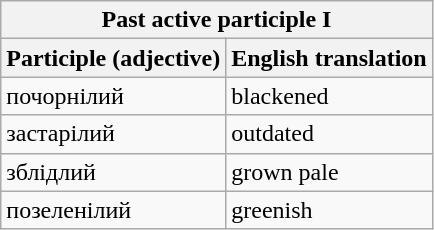<table class="wikitable" align="center">
<tr>
<th colspan="2">Past active participle I</th>
</tr>
<tr>
<th>Participle (adjective)</th>
<th>English translation</th>
</tr>
<tr>
<td>почорні<span>лий</span></td>
<td>blackened</td>
</tr>
<tr>
<td>застарі<span>лий</span></td>
<td>outdated</td>
</tr>
<tr>
<td>зблід<span>лий</span></td>
<td>grown pale</td>
</tr>
<tr>
<td>позелені<span>лий</span></td>
<td>greenish</td>
</tr>
</table>
